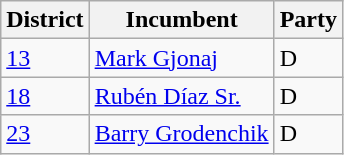<table class="wikitable">
<tr>
<th>District</th>
<th>Incumbent</th>
<th>Party</th>
</tr>
<tr>
<td><a href='#'>13</a></td>
<td><a href='#'>Mark Gjonaj</a></td>
<td>D</td>
</tr>
<tr>
<td><a href='#'>18</a></td>
<td><a href='#'>Rubén Díaz Sr.</a></td>
<td>D</td>
</tr>
<tr>
<td><a href='#'>23</a></td>
<td><a href='#'>Barry Grodenchik</a></td>
<td>D</td>
</tr>
</table>
